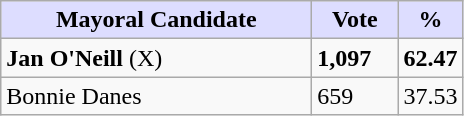<table class="wikitable">
<tr>
<th style="background:#ddf; width:200px;">Mayoral Candidate</th>
<th style="background:#ddf; width:50px;">Vote</th>
<th style="background:#ddf; width:30px;">%</th>
</tr>
<tr>
<td><strong>Jan O'Neill</strong> (X)</td>
<td><strong>1,097</strong></td>
<td><strong>62.47</strong></td>
</tr>
<tr>
<td>Bonnie Danes</td>
<td>659</td>
<td>37.53</td>
</tr>
</table>
